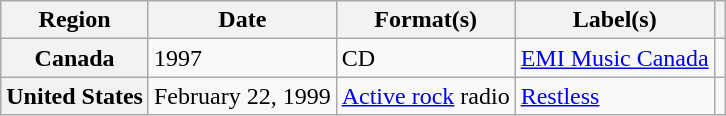<table class="wikitable plainrowheaders">
<tr>
<th scope="col">Region</th>
<th scope="col">Date</th>
<th scope="col">Format(s)</th>
<th scope="col">Label(s)</th>
<th scope="col"></th>
</tr>
<tr>
<th scope="row">Canada</th>
<td>1997</td>
<td>CD</td>
<td><a href='#'>EMI Music Canada</a></td>
<td></td>
</tr>
<tr>
<th scope="row">United States</th>
<td>February 22, 1999</td>
<td><a href='#'>Active rock</a> radio</td>
<td><a href='#'>Restless</a></td>
<td></td>
</tr>
</table>
